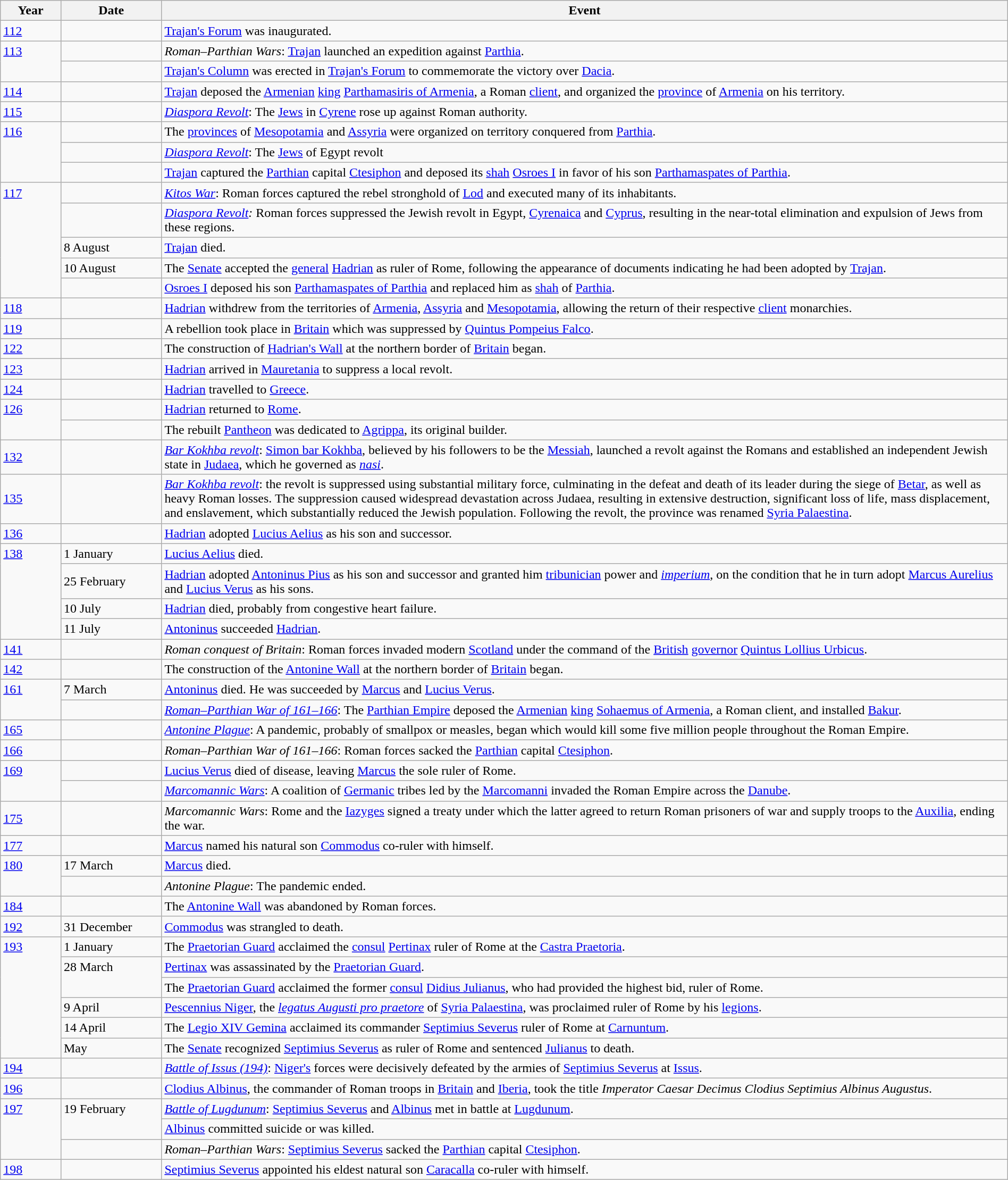<table class="wikitable" width="100%">
<tr>
<th style="width:6%">Year</th>
<th style="width:10%">Date</th>
<th>Event</th>
</tr>
<tr>
<td><a href='#'>112</a></td>
<td></td>
<td><a href='#'>Trajan's Forum</a> was inaugurated.</td>
</tr>
<tr>
<td rowspan="2" valign="top"><a href='#'>113</a></td>
<td></td>
<td><em>Roman–Parthian Wars</em>: <a href='#'>Trajan</a> launched an expedition against <a href='#'>Parthia</a>.</td>
</tr>
<tr>
<td></td>
<td><a href='#'>Trajan's Column</a> was erected in <a href='#'>Trajan's Forum</a> to commemorate the victory over <a href='#'>Dacia</a>.</td>
</tr>
<tr>
<td><a href='#'>114</a></td>
<td></td>
<td><a href='#'>Trajan</a> deposed the <a href='#'>Armenian</a> <a href='#'>king</a> <a href='#'>Parthamasiris of Armenia</a>, a Roman <a href='#'>client</a>, and organized the <a href='#'>province</a> of <a href='#'>Armenia</a> on his territory.</td>
</tr>
<tr>
<td><a href='#'>115</a></td>
<td></td>
<td><em><a href='#'>Diaspora Revolt</a></em>: The <a href='#'>Jews</a> in <a href='#'>Cyrene</a> rose up against Roman authority.</td>
</tr>
<tr>
<td rowspan="3" valign="top"><a href='#'>116</a></td>
<td></td>
<td>The <a href='#'>provinces</a> of <a href='#'>Mesopotamia</a> and <a href='#'>Assyria</a> were organized on territory conquered from <a href='#'>Parthia</a>.</td>
</tr>
<tr>
<td></td>
<td><em><a href='#'>Diaspora Revolt</a></em>: The <a href='#'>Jews</a> of Egypt revolt</td>
</tr>
<tr>
<td></td>
<td><a href='#'>Trajan</a> captured the <a href='#'>Parthian</a> capital <a href='#'>Ctesiphon</a> and deposed its <a href='#'>shah</a> <a href='#'>Osroes I</a> in favor of his son <a href='#'>Parthamaspates of Parthia</a>.</td>
</tr>
<tr>
<td rowspan="5" valign="top"><a href='#'>117</a></td>
<td></td>
<td><em><a href='#'>Kitos War</a></em>: Roman forces captured the rebel stronghold of <a href='#'>Lod</a> and executed many of its inhabitants.</td>
</tr>
<tr>
<td></td>
<td><em><a href='#'>Diaspora Revolt</a>:</em> Roman forces suppressed the Jewish revolt in Egypt, <a href='#'>Cyrenaica</a> and <a href='#'>Cyprus</a>, resulting in the near-total elimination and expulsion of Jews from these regions.</td>
</tr>
<tr>
<td>8 August</td>
<td><a href='#'>Trajan</a> died.</td>
</tr>
<tr>
<td>10 August</td>
<td>The <a href='#'>Senate</a> accepted the <a href='#'>general</a> <a href='#'>Hadrian</a> as ruler of Rome, following the appearance of documents indicating he had been adopted by <a href='#'>Trajan</a>.</td>
</tr>
<tr>
<td></td>
<td><a href='#'>Osroes I</a> deposed his son <a href='#'>Parthamaspates of Parthia</a> and replaced him as <a href='#'>shah</a> of <a href='#'>Parthia</a>.</td>
</tr>
<tr>
<td><a href='#'>118</a></td>
<td></td>
<td><a href='#'>Hadrian</a> withdrew from the territories of <a href='#'>Armenia</a>, <a href='#'>Assyria</a> and <a href='#'>Mesopotamia</a>, allowing the return of their respective <a href='#'>client</a> monarchies.</td>
</tr>
<tr>
<td><a href='#'>119</a></td>
<td></td>
<td>A rebellion took place in <a href='#'>Britain</a> which was suppressed by <a href='#'>Quintus Pompeius Falco</a>.</td>
</tr>
<tr>
<td><a href='#'>122</a></td>
<td></td>
<td>The construction of <a href='#'>Hadrian's Wall</a> at the northern border of <a href='#'>Britain</a> began.</td>
</tr>
<tr>
<td><a href='#'>123</a></td>
<td></td>
<td><a href='#'>Hadrian</a> arrived in <a href='#'>Mauretania</a> to suppress a local revolt.</td>
</tr>
<tr>
<td><a href='#'>124</a></td>
<td></td>
<td><a href='#'>Hadrian</a> travelled to <a href='#'>Greece</a>.</td>
</tr>
<tr>
<td rowspan="2" valign="top"><a href='#'>126</a></td>
<td></td>
<td><a href='#'>Hadrian</a> returned to <a href='#'>Rome</a>.</td>
</tr>
<tr>
<td></td>
<td>The rebuilt <a href='#'>Pantheon</a> was dedicated to <a href='#'>Agrippa</a>, its original builder.</td>
</tr>
<tr>
<td><a href='#'>132</a></td>
<td></td>
<td><em><a href='#'>Bar Kokhba revolt</a></em>: <a href='#'>Simon bar Kokhba</a>, believed by his followers to be the <a href='#'>Messiah</a>, launched a revolt against the Romans and established an independent Jewish state in <a href='#'>Judaea</a>, which he governed as <em><a href='#'>nasi</a></em>.</td>
</tr>
<tr>
<td><a href='#'>135</a></td>
<td></td>
<td><em><a href='#'>Bar Kokhba revolt</a></em>: the revolt is suppressed using substantial military force, culminating in the defeat and death of its leader during the siege of <a href='#'>Betar</a>, as well as heavy Roman losses. The suppression caused widespread devastation across Judaea, resulting in extensive destruction, significant loss of life, mass displacement, and enslavement, which substantially reduced the Jewish population. Following the revolt, the province was renamed <a href='#'>Syria Palaestina</a>.</td>
</tr>
<tr>
<td><a href='#'>136</a></td>
<td></td>
<td><a href='#'>Hadrian</a> adopted <a href='#'>Lucius Aelius</a> as his son and successor.</td>
</tr>
<tr>
<td rowspan="4" valign="top"><a href='#'>138</a></td>
<td>1 January</td>
<td><a href='#'>Lucius Aelius</a> died.</td>
</tr>
<tr>
<td>25 February</td>
<td><a href='#'>Hadrian</a> adopted <a href='#'>Antoninus Pius</a> as his son and successor and granted him <a href='#'>tribunician</a> power and <em><a href='#'>imperium</a></em>, on the condition that he in turn adopt <a href='#'>Marcus Aurelius</a> and <a href='#'>Lucius Verus</a> as his sons.</td>
</tr>
<tr>
<td>10 July</td>
<td><a href='#'>Hadrian</a> died, probably from congestive heart failure.</td>
</tr>
<tr>
<td>11 July</td>
<td><a href='#'>Antoninus</a> succeeded <a href='#'>Hadrian</a>.</td>
</tr>
<tr>
<td><a href='#'>141</a></td>
<td></td>
<td><em>Roman conquest of Britain</em>: Roman forces invaded modern <a href='#'>Scotland</a> under the command of the <a href='#'>British</a> <a href='#'>governor</a> <a href='#'>Quintus Lollius Urbicus</a>.</td>
</tr>
<tr>
<td><a href='#'>142</a></td>
<td></td>
<td>The construction of the <a href='#'>Antonine Wall</a> at the northern border of <a href='#'>Britain</a> began.</td>
</tr>
<tr>
<td rowspan="2" valign="top"><a href='#'>161</a></td>
<td>7 March</td>
<td><a href='#'>Antoninus</a> died.  He was succeeded by <a href='#'>Marcus</a> and <a href='#'>Lucius Verus</a>.</td>
</tr>
<tr>
<td></td>
<td><em><a href='#'>Roman–Parthian War of 161–166</a></em>: The <a href='#'>Parthian Empire</a> deposed the <a href='#'>Armenian</a> <a href='#'>king</a> <a href='#'>Sohaemus of Armenia</a>, a Roman client, and installed <a href='#'>Bakur</a>.</td>
</tr>
<tr>
<td><a href='#'>165</a></td>
<td></td>
<td><em><a href='#'>Antonine Plague</a></em>: A pandemic, probably of smallpox or measles, began which would kill some five million people throughout the Roman Empire.</td>
</tr>
<tr>
<td><a href='#'>166</a></td>
<td></td>
<td><em>Roman–Parthian War of 161–166</em>: Roman forces sacked the <a href='#'>Parthian</a> capital <a href='#'>Ctesiphon</a>.</td>
</tr>
<tr>
<td rowspan="2" valign="top"><a href='#'>169</a></td>
<td></td>
<td><a href='#'>Lucius Verus</a> died of disease, leaving <a href='#'>Marcus</a> the sole ruler of Rome.</td>
</tr>
<tr>
<td></td>
<td><em><a href='#'>Marcomannic Wars</a></em>: A coalition of <a href='#'>Germanic</a> tribes led by the <a href='#'>Marcomanni</a> invaded the Roman Empire across the <a href='#'>Danube</a>.</td>
</tr>
<tr>
<td><a href='#'>175</a></td>
<td></td>
<td><em>Marcomannic Wars</em>: Rome and the <a href='#'>Iazyges</a> signed a treaty under which the latter agreed to return Roman prisoners of war and supply troops to the <a href='#'>Auxilia</a>, ending the war.</td>
</tr>
<tr>
<td><a href='#'>177</a></td>
<td></td>
<td><a href='#'>Marcus</a> named his natural son <a href='#'>Commodus</a> co-ruler with himself.</td>
</tr>
<tr>
<td rowspan="2" valign="top"><a href='#'>180</a></td>
<td>17 March</td>
<td><a href='#'>Marcus</a> died.</td>
</tr>
<tr>
<td></td>
<td><em>Antonine Plague</em>: The pandemic ended.</td>
</tr>
<tr>
<td><a href='#'>184</a></td>
<td></td>
<td>The <a href='#'>Antonine Wall</a> was abandoned by Roman forces.</td>
</tr>
<tr>
<td><a href='#'>192</a></td>
<td>31 December</td>
<td><a href='#'>Commodus</a> was strangled to death.</td>
</tr>
<tr>
<td rowspan="6" valign="top"><a href='#'>193</a></td>
<td>1 January</td>
<td>The <a href='#'>Praetorian Guard</a> acclaimed the <a href='#'>consul</a> <a href='#'>Pertinax</a> ruler of Rome at the <a href='#'>Castra Praetoria</a>.</td>
</tr>
<tr>
<td rowspan="2" valign="top">28 March</td>
<td><a href='#'>Pertinax</a> was assassinated by the <a href='#'>Praetorian Guard</a>.</td>
</tr>
<tr>
<td>The <a href='#'>Praetorian Guard</a> acclaimed the former <a href='#'>consul</a> <a href='#'>Didius Julianus</a>, who had provided the highest bid, ruler of Rome.</td>
</tr>
<tr>
<td>9 April</td>
<td><a href='#'>Pescennius Niger</a>, the <em><a href='#'>legatus Augusti pro praetore</a></em> of <a href='#'>Syria Palaestina</a>, was proclaimed ruler of Rome by his <a href='#'>legions</a>.</td>
</tr>
<tr>
<td>14 April</td>
<td>The <a href='#'>Legio XIV Gemina</a> acclaimed its commander <a href='#'>Septimius Severus</a> ruler of Rome at <a href='#'>Carnuntum</a>.</td>
</tr>
<tr>
<td>May</td>
<td>The <a href='#'>Senate</a> recognized <a href='#'>Septimius Severus</a> as ruler of Rome and sentenced <a href='#'>Julianus</a> to death.</td>
</tr>
<tr>
<td><a href='#'>194</a></td>
<td></td>
<td><em><a href='#'>Battle of Issus (194)</a></em>: <a href='#'>Niger's</a> forces were decisively defeated by the armies of <a href='#'>Septimius Severus</a> at <a href='#'>Issus</a>.</td>
</tr>
<tr>
<td><a href='#'>196</a></td>
<td></td>
<td><a href='#'>Clodius Albinus</a>, the commander of Roman troops in <a href='#'>Britain</a> and <a href='#'>Iberia</a>, took the title <em>Imperator Caesar Decimus Clodius Septimius Albinus Augustus</em>.</td>
</tr>
<tr>
<td rowspan="3" valign="top"><a href='#'>197</a></td>
<td rowspan="2" valign="top">19 February</td>
<td><em><a href='#'>Battle of Lugdunum</a></em>: <a href='#'>Septimius Severus</a> and <a href='#'>Albinus</a> met in battle at <a href='#'>Lugdunum</a>.</td>
</tr>
<tr>
<td><a href='#'>Albinus</a> committed suicide or was killed.</td>
</tr>
<tr>
<td></td>
<td><em>Roman–Parthian Wars</em>: <a href='#'>Septimius Severus</a> sacked the <a href='#'>Parthian</a> capital <a href='#'>Ctesiphon</a>.</td>
</tr>
<tr>
<td><a href='#'>198</a></td>
<td></td>
<td><a href='#'>Septimius Severus</a> appointed his eldest natural son <a href='#'>Caracalla</a> co-ruler with himself.</td>
</tr>
</table>
